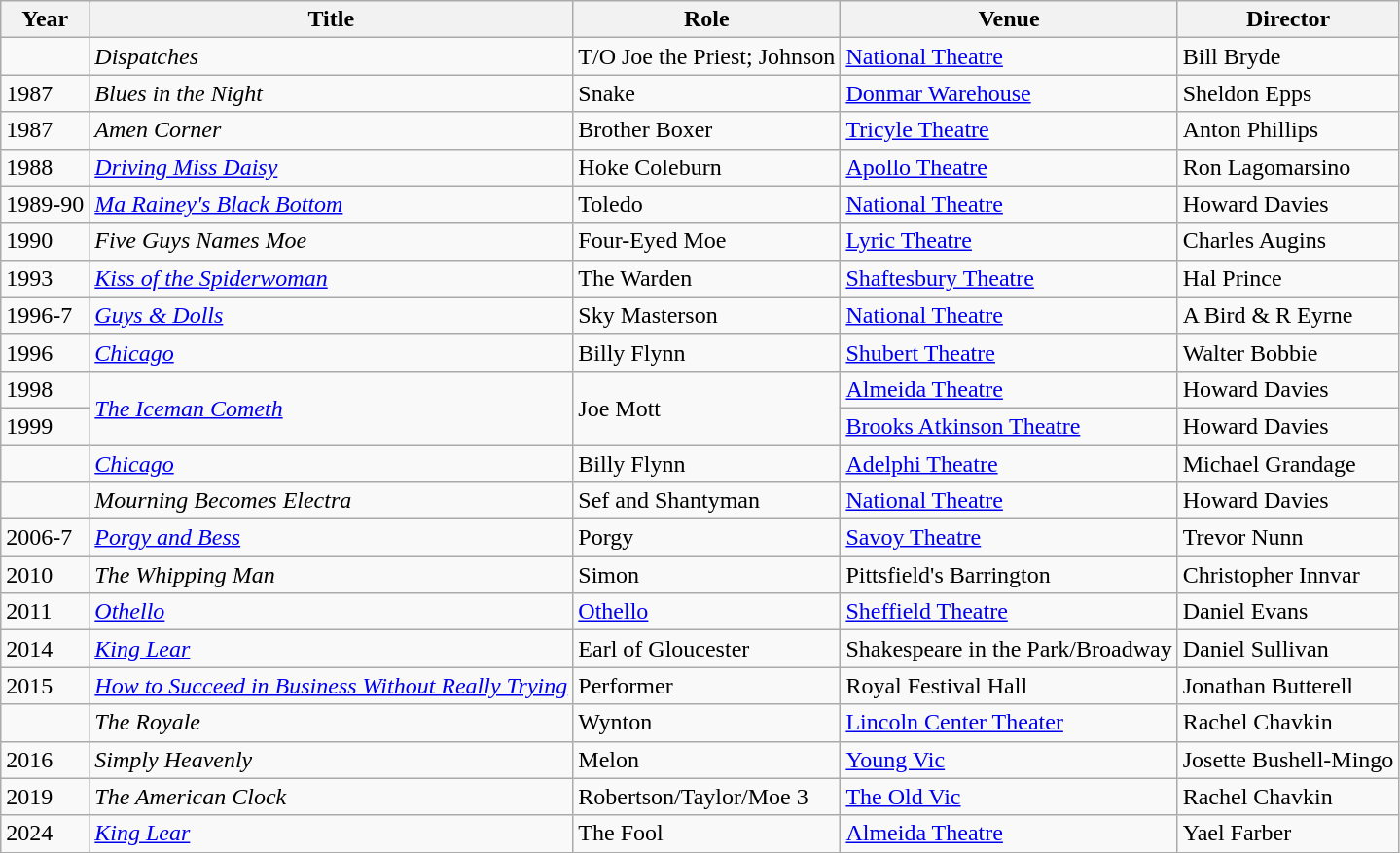<table class="wikitable sortable">
<tr>
<th>Year</th>
<th>Title</th>
<th>Role</th>
<th class="unsortable">Venue</th>
<th>Director</th>
</tr>
<tr>
<td></td>
<td><em>Dispatches</em></td>
<td>T/O Joe the Priest; Johnson</td>
<td><a href='#'>National Theatre</a></td>
<td>Bill Bryde</td>
</tr>
<tr>
<td>1987</td>
<td><em>Blues in the Night</em></td>
<td>Snake</td>
<td><a href='#'>Donmar Warehouse</a></td>
<td>Sheldon Epps</td>
</tr>
<tr>
<td>1987</td>
<td><em>Amen Corner</em></td>
<td>Brother Boxer</td>
<td><a href='#'>Tricyle Theatre</a></td>
<td>Anton Phillips</td>
</tr>
<tr>
<td>1988</td>
<td><em><a href='#'>Driving Miss Daisy</a></em></td>
<td>Hoke Coleburn</td>
<td><a href='#'>Apollo Theatre</a></td>
<td>Ron Lagomarsino</td>
</tr>
<tr>
<td>1989-90</td>
<td><em><a href='#'>Ma Rainey's Black Bottom</a></em></td>
<td>Toledo</td>
<td><a href='#'>National Theatre</a></td>
<td>Howard Davies</td>
</tr>
<tr>
<td>1990</td>
<td><em>Five Guys Names Moe</em></td>
<td>Four-Eyed Moe</td>
<td><a href='#'>Lyric Theatre</a></td>
<td>Charles Augins</td>
</tr>
<tr>
<td>1993</td>
<td><em><a href='#'>Kiss of the Spiderwoman</a></em></td>
<td>The Warden</td>
<td><a href='#'>Shaftesbury Theatre</a></td>
<td>Hal Prince</td>
</tr>
<tr>
<td>1996-7</td>
<td><em><a href='#'>Guys & Dolls</a></em></td>
<td>Sky Masterson</td>
<td><a href='#'>National Theatre</a></td>
<td>A Bird & R Eyrne</td>
</tr>
<tr>
<td>1996</td>
<td><em><a href='#'>Chicago</a></em></td>
<td>Billy Flynn</td>
<td><a href='#'>Shubert Theatre</a></td>
<td>Walter Bobbie</td>
</tr>
<tr>
<td>1998</td>
<td rowspan="2"><em><a href='#'>The Iceman Cometh</a></em></td>
<td rowspan="2">Joe Mott</td>
<td><a href='#'>Almeida Theatre</a></td>
<td>Howard Davies</td>
</tr>
<tr>
<td>1999</td>
<td><a href='#'>Brooks Atkinson Theatre</a></td>
<td>Howard Davies</td>
</tr>
<tr>
<td></td>
<td><em><a href='#'>Chicago</a></em></td>
<td>Billy Flynn</td>
<td><a href='#'>Adelphi Theatre</a></td>
<td>Michael Grandage</td>
</tr>
<tr>
<td></td>
<td><em>Mourning Becomes Electra</em></td>
<td>Sef and Shantyman</td>
<td><a href='#'>National Theatre</a></td>
<td>Howard Davies</td>
</tr>
<tr>
<td>2006-7</td>
<td><em><a href='#'>Porgy and Bess</a></em></td>
<td>Porgy</td>
<td><a href='#'>Savoy Theatre</a></td>
<td>Trevor Nunn</td>
</tr>
<tr>
<td>2010</td>
<td><em>The Whipping Man</em></td>
<td>Simon</td>
<td>Pittsfield's Barrington</td>
<td>Christopher Innvar</td>
</tr>
<tr>
<td>2011</td>
<td><em><a href='#'>Othello</a></em></td>
<td><a href='#'>Othello</a></td>
<td><a href='#'>Sheffield Theatre</a></td>
<td>Daniel Evans</td>
</tr>
<tr>
<td>2014</td>
<td><em><a href='#'>King Lear</a></em></td>
<td>Earl of Gloucester</td>
<td>Shakespeare in the Park/Broadway</td>
<td>Daniel Sullivan</td>
</tr>
<tr>
<td>2015</td>
<td><em><a href='#'>How to Succeed in Business Without Really Trying</a></em></td>
<td>Performer</td>
<td>Royal Festival Hall</td>
<td>Jonathan Butterell</td>
</tr>
<tr>
<td></td>
<td><em>The Royale</em></td>
<td>Wynton</td>
<td><a href='#'>Lincoln Center Theater</a></td>
<td>Rachel Chavkin</td>
</tr>
<tr>
<td>2016</td>
<td><em>Simply Heavenly</em></td>
<td>Melon</td>
<td><a href='#'>Young Vic</a></td>
<td>Josette Bushell-Mingo</td>
</tr>
<tr>
<td>2019</td>
<td><em>The American Clock</em></td>
<td>Robertson/Taylor/Moe 3</td>
<td><a href='#'>The Old Vic</a></td>
<td>Rachel Chavkin</td>
</tr>
<tr>
<td>2024</td>
<td><em><a href='#'>King Lear</a></em></td>
<td>The Fool</td>
<td><a href='#'>Almeida Theatre</a></td>
<td>Yael Farber</td>
</tr>
</table>
